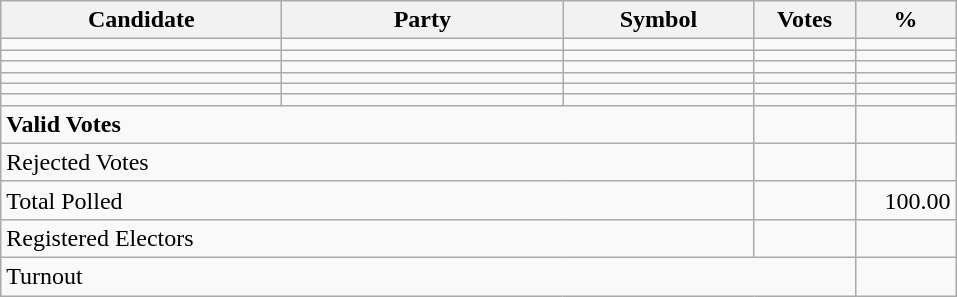<table class="wikitable" border="1" style="text-align:right;">
<tr>
<th align=left width="180">Candidate</th>
<th align=left width="180">Party</th>
<th align=left width="120">Symbol</th>
<th align=left width="60">Votes</th>
<th align=left width="60">%</th>
</tr>
<tr>
<td align=left></td>
<td align=left></td>
<td align=left></td>
<td></td>
<td></td>
</tr>
<tr>
<td align=left></td>
<td align=left></td>
<td align=left></td>
<td></td>
<td></td>
</tr>
<tr>
<td align=left></td>
<td align=left></td>
<td align=left></td>
<td></td>
<td></td>
</tr>
<tr>
<td align=left></td>
<td align=left></td>
<td align=left></td>
<td></td>
<td></td>
</tr>
<tr>
<td align=left></td>
<td align=left></td>
<td align=left></td>
<td></td>
<td></td>
</tr>
<tr>
<td align=left></td>
<td align=left></td>
<td align=left></td>
<td></td>
<td></td>
</tr>
<tr>
<td align=left colspan=3><strong>Valid Votes</strong></td>
<td><strong> </strong></td>
<td><strong> </strong></td>
</tr>
<tr>
<td align=left colspan=3>Rejected Votes</td>
<td></td>
<td></td>
</tr>
<tr>
<td align=left colspan=3>Total Polled</td>
<td></td>
<td>100.00</td>
</tr>
<tr>
<td align=left colspan=3>Registered Electors</td>
<td></td>
<td></td>
</tr>
<tr>
<td align=left colspan=4>Turnout</td>
<td></td>
</tr>
</table>
